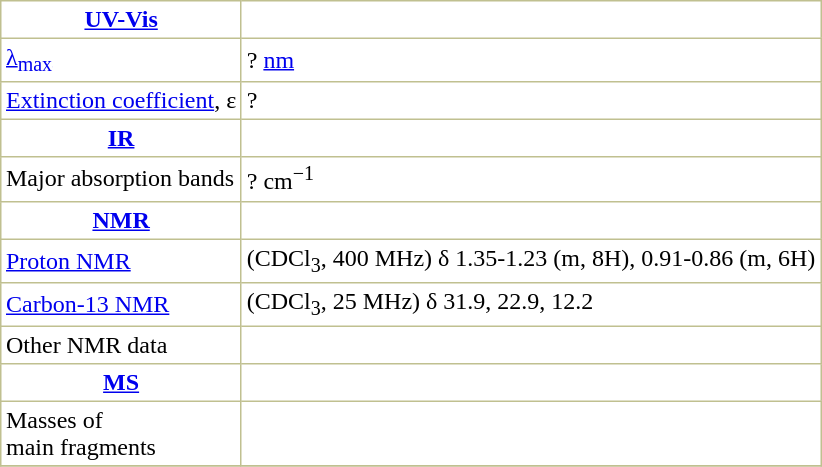<table border="1" cellspacing="0" cellpadding="3" style="margin: 0 0 0 0.5em; background: #FFFFFF; border-collapse: collapse; border-color: #C0C090;">
<tr>
<th><a href='#'>UV-Vis</a></th>
</tr>
<tr>
<td><a href='#'>λ<sub>max</sub></a></td>
<td>? <a href='#'>nm</a></td>
</tr>
<tr>
<td><a href='#'>Extinction coefficient</a>, ε</td>
<td>?</td>
</tr>
<tr>
<th><a href='#'>IR</a></th>
</tr>
<tr>
<td>Major absorption bands</td>
<td>? cm<sup>−1</sup></td>
</tr>
<tr>
<th><a href='#'>NMR</a></th>
</tr>
<tr>
<td><a href='#'>Proton NMR</a> </td>
<td>(CDCl<sub>3</sub>, 400 MHz) δ 1.35-1.23 (m, 8H), 0.91-0.86 (m, 6H)</td>
</tr>
<tr>
<td><a href='#'>Carbon-13 NMR</a> </td>
<td>(CDCl<sub>3</sub>, 25 MHz) δ 31.9, 22.9, 12.2</td>
</tr>
<tr>
<td>Other NMR data </td>
<td> </td>
</tr>
<tr>
<th><a href='#'>MS</a></th>
</tr>
<tr>
<td>Masses of <br>main fragments</td>
<td>  </td>
</tr>
<tr>
</tr>
</table>
